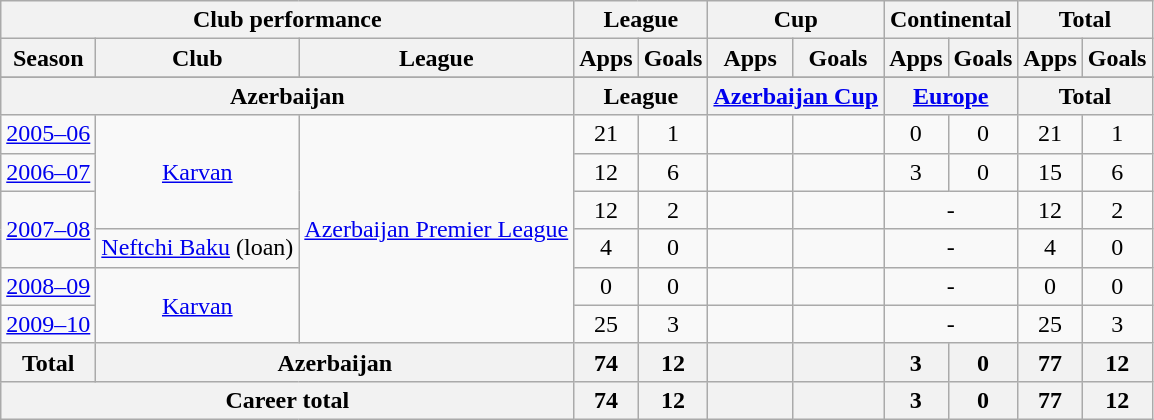<table class="wikitable" style="text-align:center">
<tr>
<th colspan=3>Club performance</th>
<th colspan=2>League</th>
<th colspan=2>Cup</th>
<th colspan=2>Continental</th>
<th colspan=2>Total</th>
</tr>
<tr>
<th>Season</th>
<th>Club</th>
<th>League</th>
<th>Apps</th>
<th>Goals</th>
<th>Apps</th>
<th>Goals</th>
<th>Apps</th>
<th>Goals</th>
<th>Apps</th>
<th>Goals</th>
</tr>
<tr>
</tr>
<tr>
<th colspan=3>Azerbaijan</th>
<th colspan=2>League</th>
<th colspan=2><a href='#'>Azerbaijan Cup</a></th>
<th colspan=2><a href='#'>Europe</a></th>
<th colspan=2>Total</th>
</tr>
<tr>
<td><a href='#'>2005–06</a></td>
<td rowspan="3"><a href='#'>Karvan</a></td>
<td rowspan="6"><a href='#'>Azerbaijan Premier League</a></td>
<td>21</td>
<td>1</td>
<td></td>
<td></td>
<td>0</td>
<td>0</td>
<td>21</td>
<td>1</td>
</tr>
<tr>
<td><a href='#'>2006–07</a></td>
<td>12</td>
<td>6</td>
<td></td>
<td></td>
<td>3</td>
<td>0</td>
<td>15</td>
<td>6</td>
</tr>
<tr>
<td rowspan="2"><a href='#'>2007–08</a></td>
<td>12</td>
<td>2</td>
<td></td>
<td></td>
<td colspan="2">-</td>
<td>12</td>
<td>2</td>
</tr>
<tr>
<td><a href='#'>Neftchi Baku</a> (loan)</td>
<td>4</td>
<td>0</td>
<td></td>
<td></td>
<td colspan="2">-</td>
<td>4</td>
<td>0</td>
</tr>
<tr>
<td><a href='#'>2008–09</a></td>
<td rowspan="2"><a href='#'>Karvan</a></td>
<td>0</td>
<td>0</td>
<td></td>
<td></td>
<td colspan="2">-</td>
<td>0</td>
<td>0</td>
</tr>
<tr>
<td><a href='#'>2009–10</a></td>
<td>25</td>
<td>3</td>
<td></td>
<td></td>
<td colspan="2">-</td>
<td>25</td>
<td>3</td>
</tr>
<tr>
<th rowspan=1>Total</th>
<th colspan=2>Azerbaijan</th>
<th>74</th>
<th>12</th>
<th></th>
<th></th>
<th>3</th>
<th>0</th>
<th>77</th>
<th>12</th>
</tr>
<tr>
<th colspan=3>Career total</th>
<th>74</th>
<th>12</th>
<th></th>
<th></th>
<th>3</th>
<th>0</th>
<th>77</th>
<th>12</th>
</tr>
</table>
